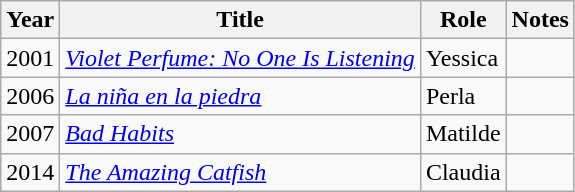<table class="wikitable sortable">
<tr>
<th>Year</th>
<th>Title</th>
<th>Role</th>
<th class="unsortable">Notes</th>
</tr>
<tr>
<td>2001</td>
<td><em><a href='#'>Violet Perfume: No One Is Listening</a></em></td>
<td>Yessica</td>
<td></td>
</tr>
<tr>
<td>2006</td>
<td><em><a href='#'>La niña en la piedra</a></em></td>
<td>Perla</td>
<td></td>
</tr>
<tr>
<td>2007</td>
<td><em><a href='#'>Bad Habits</a></em></td>
<td>Matilde</td>
<td></td>
</tr>
<tr>
<td>2014</td>
<td><em><a href='#'>The Amazing Catfish</a></em></td>
<td>Claudia</td>
<td></td>
</tr>
</table>
